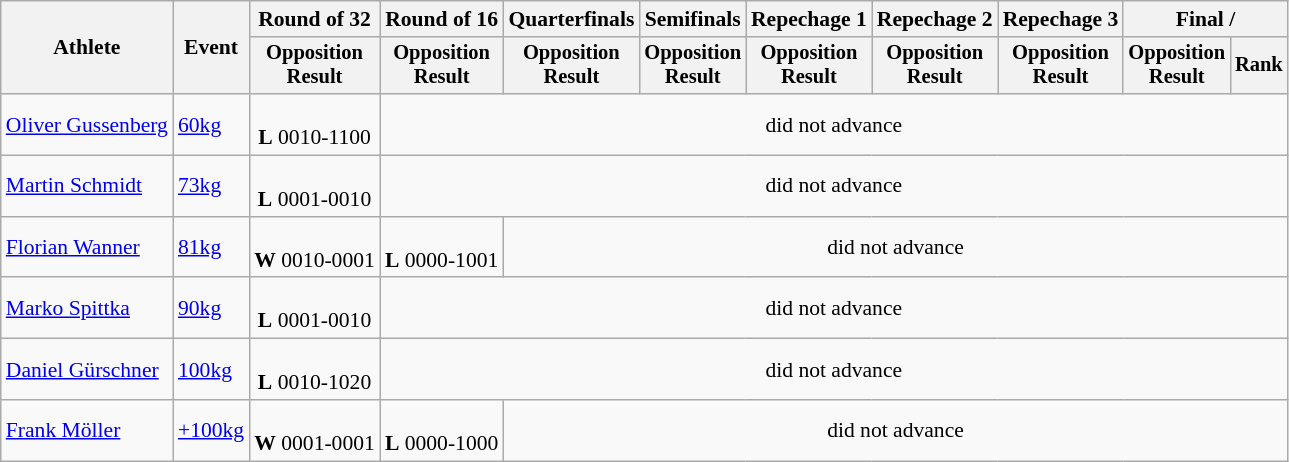<table class="wikitable" style="font-size:90%">
<tr>
<th rowspan="2">Athlete</th>
<th rowspan="2">Event</th>
<th>Round of 32</th>
<th>Round of 16</th>
<th>Quarterfinals</th>
<th>Semifinals</th>
<th>Repechage 1</th>
<th>Repechage 2</th>
<th>Repechage 3</th>
<th colspan=2>Final / </th>
</tr>
<tr style="font-size:95%">
<th>Opposition<br>Result</th>
<th>Opposition<br>Result</th>
<th>Opposition<br>Result</th>
<th>Opposition<br>Result</th>
<th>Opposition<br>Result</th>
<th>Opposition<br>Result</th>
<th>Opposition<br>Result</th>
<th>Opposition<br>Result</th>
<th>Rank</th>
</tr>
<tr>
<td align=left><a href='#'>Oliver Gussenberg</a></td>
<td align=left><a href='#'>60kg</a></td>
<td align=center><br><strong>L</strong> 0010-1100</td>
<td align=center colspan=8>did not advance</td>
</tr>
<tr>
<td align=left><a href='#'>Martin Schmidt</a></td>
<td align=left><a href='#'>73kg</a></td>
<td align=center><br><strong>L</strong> 0001-0010</td>
<td align=center colspan=8>did not advance</td>
</tr>
<tr>
<td align=left><a href='#'>Florian Wanner</a></td>
<td align=left><a href='#'>81kg</a></td>
<td align=center><br><strong>W</strong> 0010-0001</td>
<td align=center><br><strong>L</strong> 0000-1001</td>
<td align=center colspan=7>did not advance</td>
</tr>
<tr>
<td align=left><a href='#'>Marko Spittka</a></td>
<td align=left><a href='#'>90kg</a></td>
<td align=center><br><strong>L</strong> 0001-0010</td>
<td align=center colspan=8>did not advance</td>
</tr>
<tr>
<td align=left><a href='#'>Daniel Gürschner</a></td>
<td align=left><a href='#'>100kg</a></td>
<td align=center><br><strong>L</strong> 0010-1020</td>
<td align=center colspan=8>did not advance</td>
</tr>
<tr>
<td align=left><a href='#'>Frank Möller</a></td>
<td align=left><a href='#'>+100kg</a></td>
<td align=center><br><strong>W</strong> 0001-0001</td>
<td align=center><br><strong>L</strong> 0000-1000</td>
<td align=center colspan=7>did not advance</td>
</tr>
</table>
